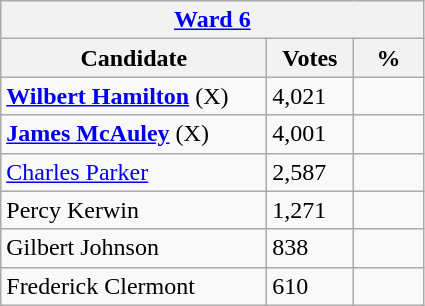<table class="wikitable">
<tr>
<th colspan="3"><a href='#'>Ward 6</a></th>
</tr>
<tr>
<th style="width: 170px">Candidate</th>
<th style="width: 50px">Votes</th>
<th style="width: 40px">%</th>
</tr>
<tr>
<td><strong><a href='#'>Wilbert Hamilton</a></strong> (X)</td>
<td>4,021</td>
<td></td>
</tr>
<tr>
<td><strong><a href='#'>James McAuley</a></strong> (X)</td>
<td>4,001</td>
<td></td>
</tr>
<tr>
<td><a href='#'>Charles Parker</a></td>
<td>2,587</td>
<td></td>
</tr>
<tr>
<td>Percy Kerwin</td>
<td>1,271</td>
<td></td>
</tr>
<tr>
<td>Gilbert Johnson</td>
<td>838</td>
<td></td>
</tr>
<tr>
<td>Frederick Clermont</td>
<td>610</td>
<td></td>
</tr>
</table>
